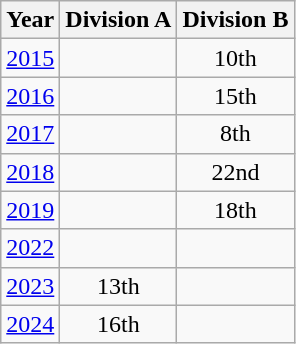<table class="wikitable" style="text-align:center">
<tr>
<th>Year</th>
<th>Division A</th>
<th>Division B</th>
</tr>
<tr>
<td><a href='#'>2015</a></td>
<td></td>
<td>10th</td>
</tr>
<tr>
<td><a href='#'>2016</a></td>
<td></td>
<td>15th</td>
</tr>
<tr>
<td><a href='#'>2017</a></td>
<td></td>
<td>8th</td>
</tr>
<tr>
<td><a href='#'>2018</a></td>
<td></td>
<td>22nd</td>
</tr>
<tr>
<td><a href='#'>2019</a></td>
<td></td>
<td>18th</td>
</tr>
<tr>
<td><a href='#'>2022</a></td>
<td></td>
<td></td>
</tr>
<tr>
<td><a href='#'>2023</a></td>
<td>13th</td>
<td></td>
</tr>
<tr>
<td><a href='#'>2024</a></td>
<td>16th</td>
<td></td>
</tr>
</table>
